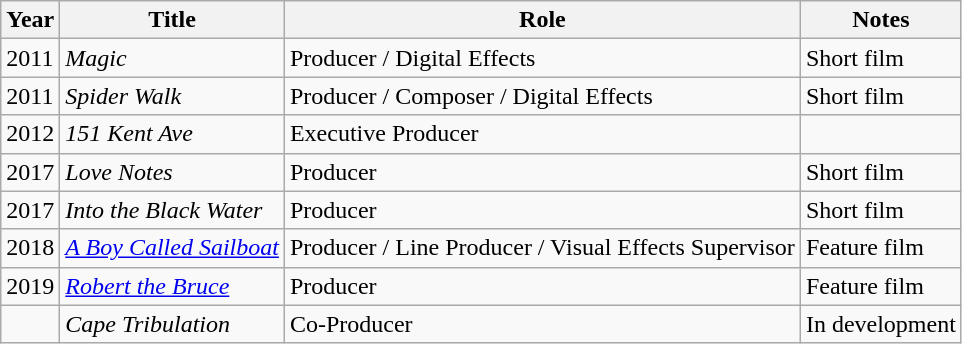<table class=wikitable>
<tr>
<th>Year</th>
<th>Title</th>
<th>Role</th>
<th>Notes</th>
</tr>
<tr>
<td>2011</td>
<td><em>Magic</em></td>
<td>Producer / Digital Effects</td>
<td>Short film</td>
</tr>
<tr>
<td>2011</td>
<td><em>Spider Walk</em></td>
<td>Producer / Composer / Digital Effects</td>
<td>Short film</td>
</tr>
<tr>
<td>2012</td>
<td><em>151 Kent Ave</em></td>
<td>Executive Producer</td>
<td></td>
</tr>
<tr>
<td>2017</td>
<td><em>Love Notes</em></td>
<td>Producer</td>
<td>Short film</td>
</tr>
<tr>
<td>2017</td>
<td><em>Into the Black Water</em></td>
<td>Producer</td>
<td>Short film</td>
</tr>
<tr>
<td>2018</td>
<td><em><a href='#'>A Boy Called Sailboat</a></em></td>
<td>Producer / Line Producer / Visual Effects Supervisor</td>
<td>Feature film</td>
</tr>
<tr>
<td>2019</td>
<td><em><a href='#'>Robert the Bruce</a></em></td>
<td>Producer</td>
<td>Feature film</td>
</tr>
<tr>
<td></td>
<td><em>Cape Tribulation</em></td>
<td>Co-Producer</td>
<td>In development</td>
</tr>
</table>
